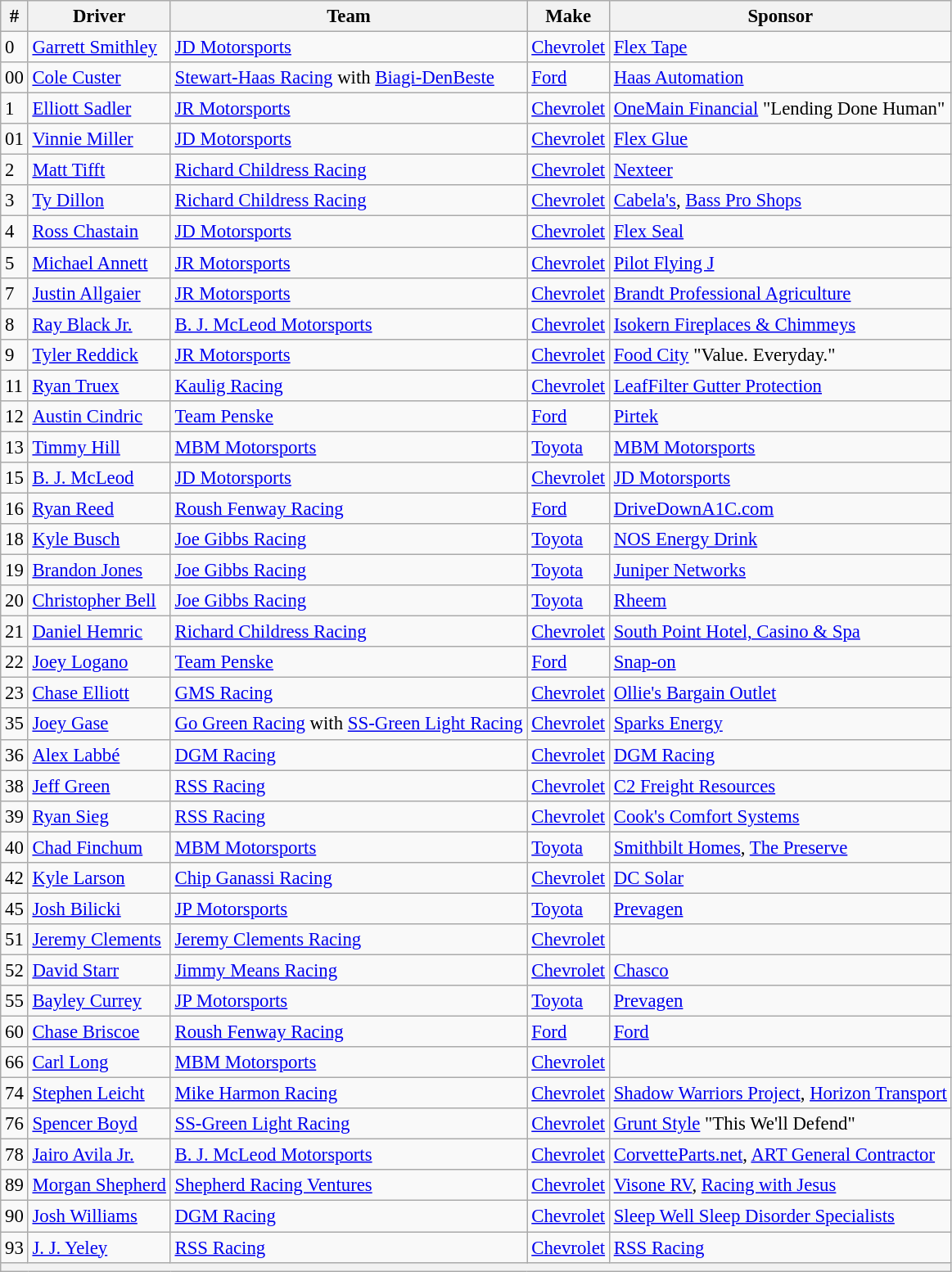<table class="wikitable" style="font-size:95%">
<tr>
<th>#</th>
<th>Driver</th>
<th>Team</th>
<th>Make</th>
<th>Sponsor</th>
</tr>
<tr>
<td>0</td>
<td><a href='#'>Garrett Smithley</a></td>
<td><a href='#'>JD Motorsports</a></td>
<td><a href='#'>Chevrolet</a></td>
<td><a href='#'>Flex Tape</a></td>
</tr>
<tr>
<td>00</td>
<td><a href='#'>Cole Custer</a></td>
<td><a href='#'>Stewart-Haas Racing</a> with <a href='#'>Biagi-DenBeste</a></td>
<td><a href='#'>Ford</a></td>
<td><a href='#'>Haas Automation</a></td>
</tr>
<tr>
<td>1</td>
<td><a href='#'>Elliott Sadler</a></td>
<td><a href='#'>JR Motorsports</a></td>
<td><a href='#'>Chevrolet</a></td>
<td><a href='#'>OneMain Financial</a> "Lending Done Human"</td>
</tr>
<tr>
<td>01</td>
<td><a href='#'>Vinnie Miller</a></td>
<td><a href='#'>JD Motorsports</a></td>
<td><a href='#'>Chevrolet</a></td>
<td><a href='#'>Flex Glue</a></td>
</tr>
<tr>
<td>2</td>
<td><a href='#'>Matt Tifft</a></td>
<td><a href='#'>Richard Childress Racing</a></td>
<td><a href='#'>Chevrolet</a></td>
<td><a href='#'>Nexteer</a></td>
</tr>
<tr>
<td>3</td>
<td><a href='#'>Ty Dillon</a></td>
<td><a href='#'>Richard Childress Racing</a></td>
<td><a href='#'>Chevrolet</a></td>
<td><a href='#'>Cabela's</a>, <a href='#'>Bass Pro Shops</a></td>
</tr>
<tr>
<td>4</td>
<td><a href='#'>Ross Chastain</a></td>
<td><a href='#'>JD Motorsports</a></td>
<td><a href='#'>Chevrolet</a></td>
<td><a href='#'>Flex Seal</a></td>
</tr>
<tr>
<td>5</td>
<td><a href='#'>Michael Annett</a></td>
<td><a href='#'>JR Motorsports</a></td>
<td><a href='#'>Chevrolet</a></td>
<td><a href='#'>Pilot Flying J</a></td>
</tr>
<tr>
<td>7</td>
<td><a href='#'>Justin Allgaier</a></td>
<td><a href='#'>JR Motorsports</a></td>
<td><a href='#'>Chevrolet</a></td>
<td><a href='#'>Brandt Professional Agriculture</a></td>
</tr>
<tr>
<td>8</td>
<td><a href='#'>Ray Black Jr.</a></td>
<td><a href='#'>B. J. McLeod Motorsports</a></td>
<td><a href='#'>Chevrolet</a></td>
<td><a href='#'>Isokern Fireplaces & Chimmeys</a></td>
</tr>
<tr>
<td>9</td>
<td><a href='#'>Tyler Reddick</a></td>
<td><a href='#'>JR Motorsports</a></td>
<td><a href='#'>Chevrolet</a></td>
<td><a href='#'>Food City</a> "Value. Everyday."</td>
</tr>
<tr>
<td>11</td>
<td><a href='#'>Ryan Truex</a></td>
<td><a href='#'>Kaulig Racing</a></td>
<td><a href='#'>Chevrolet</a></td>
<td><a href='#'>LeafFilter Gutter Protection</a></td>
</tr>
<tr>
<td>12</td>
<td><a href='#'>Austin Cindric</a></td>
<td><a href='#'>Team Penske</a></td>
<td><a href='#'>Ford</a></td>
<td><a href='#'>Pirtek</a></td>
</tr>
<tr>
<td>13</td>
<td><a href='#'>Timmy Hill</a></td>
<td><a href='#'>MBM Motorsports</a></td>
<td><a href='#'>Toyota</a></td>
<td><a href='#'>MBM Motorsports</a></td>
</tr>
<tr>
<td>15</td>
<td><a href='#'>B. J. McLeod</a></td>
<td><a href='#'>JD Motorsports</a></td>
<td><a href='#'>Chevrolet</a></td>
<td><a href='#'>JD Motorsports</a></td>
</tr>
<tr>
<td>16</td>
<td><a href='#'>Ryan Reed</a></td>
<td><a href='#'>Roush Fenway Racing</a></td>
<td><a href='#'>Ford</a></td>
<td><a href='#'>DriveDownA1C.com</a></td>
</tr>
<tr>
<td>18</td>
<td><a href='#'>Kyle Busch</a></td>
<td><a href='#'>Joe Gibbs Racing</a></td>
<td><a href='#'>Toyota</a></td>
<td><a href='#'>NOS Energy Drink</a></td>
</tr>
<tr>
<td>19</td>
<td><a href='#'>Brandon Jones</a></td>
<td><a href='#'>Joe Gibbs Racing</a></td>
<td><a href='#'>Toyota</a></td>
<td><a href='#'>Juniper Networks</a></td>
</tr>
<tr>
<td>20</td>
<td><a href='#'>Christopher Bell</a></td>
<td><a href='#'>Joe Gibbs Racing</a></td>
<td><a href='#'>Toyota</a></td>
<td><a href='#'>Rheem</a></td>
</tr>
<tr>
<td>21</td>
<td><a href='#'>Daniel Hemric</a></td>
<td><a href='#'>Richard Childress Racing</a></td>
<td><a href='#'>Chevrolet</a></td>
<td><a href='#'>South Point Hotel, Casino & Spa</a></td>
</tr>
<tr>
<td>22</td>
<td><a href='#'>Joey Logano</a></td>
<td><a href='#'>Team Penske</a></td>
<td><a href='#'>Ford</a></td>
<td><a href='#'>Snap-on</a></td>
</tr>
<tr>
<td>23</td>
<td><a href='#'>Chase Elliott</a></td>
<td><a href='#'>GMS Racing</a></td>
<td><a href='#'>Chevrolet</a></td>
<td><a href='#'>Ollie's Bargain Outlet</a></td>
</tr>
<tr>
<td>35</td>
<td><a href='#'>Joey Gase</a></td>
<td><a href='#'>Go Green Racing</a> with <a href='#'>SS-Green Light Racing</a></td>
<td><a href='#'>Chevrolet</a></td>
<td><a href='#'>Sparks Energy</a></td>
</tr>
<tr>
<td>36</td>
<td><a href='#'>Alex Labbé</a></td>
<td><a href='#'>DGM Racing</a></td>
<td><a href='#'>Chevrolet</a></td>
<td><a href='#'>DGM Racing</a></td>
</tr>
<tr>
<td>38</td>
<td><a href='#'>Jeff Green</a></td>
<td><a href='#'>RSS Racing</a></td>
<td><a href='#'>Chevrolet</a></td>
<td><a href='#'>C2 Freight Resources</a></td>
</tr>
<tr>
<td>39</td>
<td><a href='#'>Ryan Sieg</a></td>
<td><a href='#'>RSS Racing</a></td>
<td><a href='#'>Chevrolet</a></td>
<td><a href='#'>Cook's Comfort Systems</a></td>
</tr>
<tr>
<td>40</td>
<td><a href='#'>Chad Finchum</a></td>
<td><a href='#'>MBM Motorsports</a></td>
<td><a href='#'>Toyota</a></td>
<td><a href='#'>Smithbilt Homes</a>, <a href='#'>The Preserve</a></td>
</tr>
<tr>
<td>42</td>
<td><a href='#'>Kyle Larson</a></td>
<td><a href='#'>Chip Ganassi Racing</a></td>
<td><a href='#'>Chevrolet</a></td>
<td><a href='#'>DC Solar</a></td>
</tr>
<tr>
<td>45</td>
<td><a href='#'>Josh Bilicki</a></td>
<td><a href='#'>JP Motorsports</a></td>
<td><a href='#'>Toyota</a></td>
<td><a href='#'>Prevagen</a></td>
</tr>
<tr>
<td>51</td>
<td><a href='#'>Jeremy Clements</a></td>
<td><a href='#'>Jeremy Clements Racing</a></td>
<td><a href='#'>Chevrolet</a></td>
<td></td>
</tr>
<tr>
<td>52</td>
<td><a href='#'>David Starr</a></td>
<td><a href='#'>Jimmy Means Racing</a></td>
<td><a href='#'>Chevrolet</a></td>
<td><a href='#'>Chasco</a></td>
</tr>
<tr>
<td>55</td>
<td><a href='#'>Bayley Currey</a></td>
<td><a href='#'>JP Motorsports</a></td>
<td><a href='#'>Toyota</a></td>
<td><a href='#'>Prevagen</a></td>
</tr>
<tr>
<td>60</td>
<td><a href='#'>Chase Briscoe</a></td>
<td><a href='#'>Roush Fenway Racing</a></td>
<td><a href='#'>Ford</a></td>
<td><a href='#'>Ford</a></td>
</tr>
<tr>
<td>66</td>
<td><a href='#'>Carl Long</a></td>
<td><a href='#'>MBM Motorsports</a></td>
<td><a href='#'>Chevrolet</a></td>
<td></td>
</tr>
<tr>
<td>74</td>
<td><a href='#'>Stephen Leicht</a></td>
<td><a href='#'>Mike Harmon Racing</a></td>
<td><a href='#'>Chevrolet</a></td>
<td><a href='#'>Shadow Warriors Project</a>, <a href='#'>Horizon Transport</a></td>
</tr>
<tr>
<td>76</td>
<td><a href='#'>Spencer Boyd</a></td>
<td><a href='#'>SS-Green Light Racing</a></td>
<td><a href='#'>Chevrolet</a></td>
<td><a href='#'>Grunt Style</a> "This We'll Defend"</td>
</tr>
<tr>
<td>78</td>
<td><a href='#'>Jairo Avila Jr.</a></td>
<td><a href='#'>B. J. McLeod Motorsports</a></td>
<td><a href='#'>Chevrolet</a></td>
<td><a href='#'>CorvetteParts.net</a>, <a href='#'>ART General Contractor</a></td>
</tr>
<tr>
<td>89</td>
<td><a href='#'>Morgan Shepherd</a></td>
<td><a href='#'>Shepherd Racing Ventures</a></td>
<td><a href='#'>Chevrolet</a></td>
<td><a href='#'>Visone RV</a>, <a href='#'>Racing with Jesus</a></td>
</tr>
<tr>
<td>90</td>
<td><a href='#'>Josh Williams</a></td>
<td><a href='#'>DGM Racing</a></td>
<td><a href='#'>Chevrolet</a></td>
<td><a href='#'>Sleep Well Sleep Disorder Specialists</a></td>
</tr>
<tr>
<td>93</td>
<td><a href='#'>J. J. Yeley</a></td>
<td><a href='#'>RSS Racing</a></td>
<td><a href='#'>Chevrolet</a></td>
<td><a href='#'>RSS Racing</a></td>
</tr>
<tr>
<th colspan="5"></th>
</tr>
</table>
